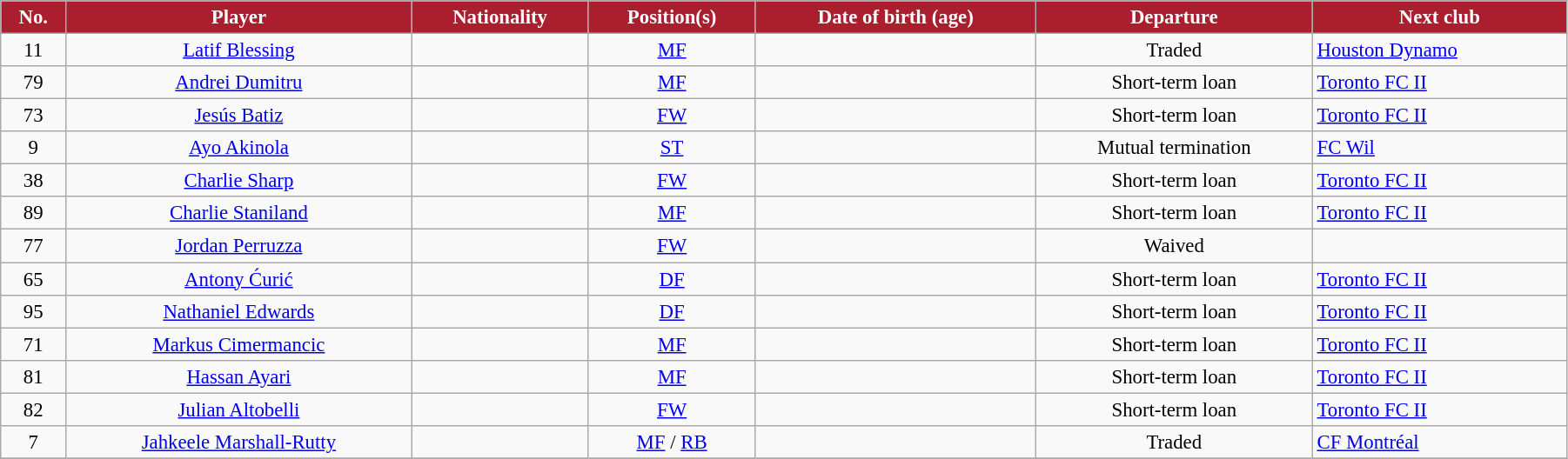<table class="wikitable sortable" style="text-align:center; font-size:95%; width:95%;">
<tr>
<th style="background:#AB1E2D; color:white; text-align:center;">No.</th>
<th style="background:#AB1E2D; color:white; text-align:center;">Player</th>
<th style="background:#AB1E2D; color:white; text-align:center;">Nationality</th>
<th style="background:#AB1E2D; color:white; text-align:center;">Position(s)</th>
<th style="background:#AB1E2D; color:white; text-align:center;">Date of birth (age)</th>
<th style="background:#AB1E2D; color:white; text-align:center;">Departure</th>
<th style="background:#AB1E2D; color:white; text-align:center;">Next club</th>
</tr>
<tr>
<td>11</td>
<td><a href='#'>Latif Blessing</a></td>
<td></td>
<td><a href='#'>MF</a></td>
<td></td>
<td>Traded</td>
<td align="left"> <a href='#'>Houston Dynamo</a></td>
</tr>
<tr>
<td>79</td>
<td><a href='#'>Andrei Dumitru</a></td>
<td></td>
<td><a href='#'>MF</a></td>
<td></td>
<td>Short-term loan</td>
<td align="left"> <a href='#'>Toronto FC II</a></td>
</tr>
<tr>
<td>73</td>
<td><a href='#'>Jesús Batiz</a></td>
<td></td>
<td><a href='#'>FW</a></td>
<td></td>
<td>Short-term loan</td>
<td align="left"> <a href='#'>Toronto FC II</a></td>
</tr>
<tr>
<td>9</td>
<td><a href='#'>Ayo Akinola</a></td>
<td></td>
<td><a href='#'>ST</a></td>
<td></td>
<td>Mutual termination</td>
<td align="left"> <a href='#'>FC Wil</a></td>
</tr>
<tr>
<td>38</td>
<td><a href='#'>Charlie Sharp</a></td>
<td></td>
<td><a href='#'>FW</a></td>
<td></td>
<td>Short-term loan</td>
<td align="left"> <a href='#'>Toronto FC II</a></td>
</tr>
<tr>
<td>89</td>
<td><a href='#'>Charlie Staniland</a></td>
<td></td>
<td><a href='#'>MF</a></td>
<td></td>
<td>Short-term loan</td>
<td align="left"> <a href='#'>Toronto FC II</a></td>
</tr>
<tr>
<td>77</td>
<td><a href='#'>Jordan Perruzza</a></td>
<td></td>
<td><a href='#'>FW</a></td>
<td></td>
<td>Waived</td>
<td align="left"></td>
</tr>
<tr>
<td>65</td>
<td><a href='#'>Antony Ćurić</a></td>
<td></td>
<td><a href='#'>DF</a></td>
<td></td>
<td>Short-term loan</td>
<td align="left"> <a href='#'>Toronto FC II</a></td>
</tr>
<tr>
<td>95</td>
<td><a href='#'>Nathaniel Edwards</a></td>
<td></td>
<td><a href='#'>DF</a></td>
<td></td>
<td>Short-term loan</td>
<td align="left"> <a href='#'>Toronto FC II</a></td>
</tr>
<tr>
<td>71</td>
<td><a href='#'>Markus Cimermancic</a></td>
<td></td>
<td><a href='#'>MF</a></td>
<td></td>
<td>Short-term loan</td>
<td align="left"> <a href='#'>Toronto FC II</a></td>
</tr>
<tr>
<td>81</td>
<td><a href='#'>Hassan Ayari</a></td>
<td></td>
<td><a href='#'>MF</a></td>
<td></td>
<td>Short-term loan</td>
<td align="left"> <a href='#'>Toronto FC II</a></td>
</tr>
<tr>
<td>82</td>
<td><a href='#'>Julian Altobelli</a></td>
<td></td>
<td><a href='#'>FW</a></td>
<td></td>
<td>Short-term loan</td>
<td align="left"> <a href='#'>Toronto FC II</a></td>
</tr>
<tr>
<td>7</td>
<td><a href='#'>Jahkeele Marshall-Rutty</a></td>
<td></td>
<td><a href='#'>MF</a> / <a href='#'>RB</a></td>
<td></td>
<td>Traded</td>
<td align="left"> <a href='#'>CF Montréal</a></td>
</tr>
<tr>
</tr>
</table>
